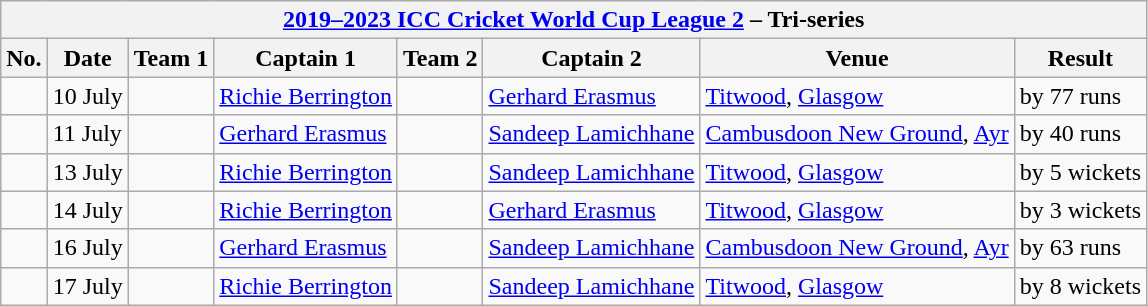<table class="wikitable">
<tr>
<th colspan="9"><a href='#'>2019–2023 ICC Cricket World Cup League 2</a> – Tri-series</th>
</tr>
<tr>
<th>No.</th>
<th>Date</th>
<th>Team 1</th>
<th>Captain 1</th>
<th>Team 2</th>
<th>Captain 2</th>
<th>Venue</th>
<th>Result</th>
</tr>
<tr>
<td></td>
<td>10 July</td>
<td></td>
<td><a href='#'>Richie Berrington</a></td>
<td></td>
<td><a href='#'>Gerhard Erasmus</a></td>
<td><a href='#'>Titwood</a>, <a href='#'>Glasgow</a></td>
<td> by 77 runs</td>
</tr>
<tr>
<td></td>
<td>11 July</td>
<td></td>
<td><a href='#'>Gerhard Erasmus</a></td>
<td></td>
<td><a href='#'>Sandeep Lamichhane</a></td>
<td><a href='#'>Cambusdoon New Ground</a>, <a href='#'>Ayr</a></td>
<td> by 40 runs</td>
</tr>
<tr>
<td></td>
<td>13 July</td>
<td></td>
<td><a href='#'>Richie Berrington</a></td>
<td></td>
<td><a href='#'>Sandeep Lamichhane</a></td>
<td><a href='#'>Titwood</a>, <a href='#'>Glasgow</a></td>
<td> by 5 wickets</td>
</tr>
<tr>
<td></td>
<td>14 July</td>
<td></td>
<td><a href='#'>Richie Berrington</a></td>
<td></td>
<td><a href='#'>Gerhard Erasmus</a></td>
<td><a href='#'>Titwood</a>, <a href='#'>Glasgow</a></td>
<td> by 3 wickets</td>
</tr>
<tr>
<td></td>
<td>16 July</td>
<td></td>
<td><a href='#'>Gerhard Erasmus</a></td>
<td></td>
<td><a href='#'>Sandeep Lamichhane</a></td>
<td><a href='#'>Cambusdoon New Ground</a>, <a href='#'>Ayr</a></td>
<td> by 63 runs</td>
</tr>
<tr>
<td></td>
<td>17 July</td>
<td></td>
<td><a href='#'>Richie Berrington</a></td>
<td></td>
<td><a href='#'>Sandeep Lamichhane</a></td>
<td><a href='#'>Titwood</a>, <a href='#'>Glasgow</a></td>
<td> by 8 wickets</td>
</tr>
</table>
